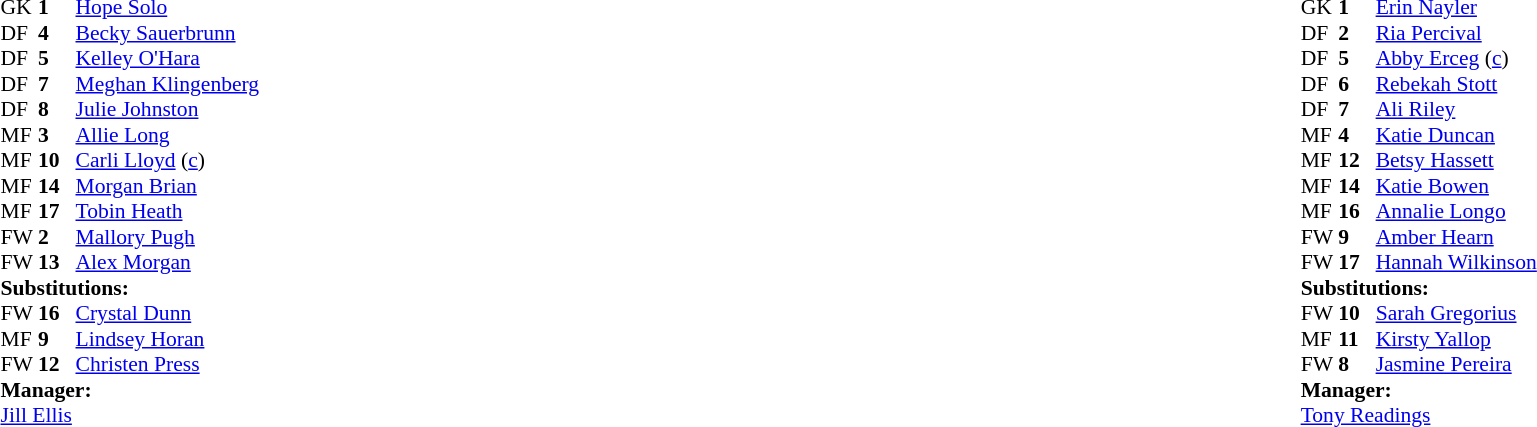<table width="100%">
<tr>
<td valign="top" width="50%"><br><table style="font-size: 90%" cellspacing="0" cellpadding="0">
<tr>
<th width="25"></th>
<th width="25"></th>
</tr>
<tr>
<td>GK</td>
<td><strong>1</strong></td>
<td><a href='#'>Hope Solo</a></td>
</tr>
<tr>
<td>DF</td>
<td><strong>4</strong></td>
<td><a href='#'>Becky Sauerbrunn</a></td>
</tr>
<tr>
<td>DF</td>
<td><strong>5</strong></td>
<td><a href='#'>Kelley O'Hara</a></td>
</tr>
<tr>
<td>DF</td>
<td><strong>7</strong></td>
<td><a href='#'>Meghan Klingenberg</a></td>
</tr>
<tr>
<td>DF</td>
<td><strong>8</strong></td>
<td><a href='#'>Julie Johnston</a></td>
</tr>
<tr>
<td>MF</td>
<td><strong>3</strong></td>
<td><a href='#'>Allie Long</a></td>
</tr>
<tr>
<td>MF</td>
<td><strong>10</strong></td>
<td><a href='#'>Carli Lloyd</a> (<a href='#'>c</a>)</td>
</tr>
<tr>
<td>MF</td>
<td><strong>14</strong></td>
<td><a href='#'>Morgan Brian</a></td>
<td></td>
<td></td>
</tr>
<tr>
<td>MF</td>
<td><strong>17</strong></td>
<td><a href='#'>Tobin Heath</a></td>
</tr>
<tr>
<td>FW</td>
<td><strong>2</strong></td>
<td><a href='#'>Mallory Pugh</a></td>
<td></td>
<td></td>
</tr>
<tr>
<td>FW</td>
<td><strong>13</strong></td>
<td><a href='#'>Alex Morgan</a></td>
<td></td>
<td></td>
</tr>
<tr>
<td colspan=3><strong>Substitutions:</strong></td>
</tr>
<tr>
<td>FW</td>
<td><strong>16</strong></td>
<td><a href='#'>Crystal Dunn</a></td>
<td></td>
<td></td>
</tr>
<tr>
<td>MF</td>
<td><strong>9</strong></td>
<td><a href='#'>Lindsey Horan</a></td>
<td></td>
<td></td>
</tr>
<tr>
<td>FW</td>
<td><strong>12</strong></td>
<td><a href='#'>Christen Press</a></td>
<td></td>
<td></td>
</tr>
<tr>
<td colspan=3><strong>Manager:</strong></td>
</tr>
<tr>
<td colspan=3><a href='#'>Jill Ellis</a></td>
</tr>
</table>
</td>
<td valign="top"></td>
<td valign="top" width="50%"><br><table style="font-size: 90%" cellspacing="0" cellpadding="0" align="center">
<tr>
<th width="25"></th>
<th width="25"></th>
</tr>
<tr>
<td>GK</td>
<td><strong>1</strong></td>
<td><a href='#'>Erin Nayler</a></td>
</tr>
<tr>
<td>DF</td>
<td><strong>2</strong></td>
<td><a href='#'>Ria Percival</a></td>
<td></td>
</tr>
<tr>
<td>DF</td>
<td><strong>5</strong></td>
<td><a href='#'>Abby Erceg</a> (<a href='#'>c</a>)</td>
</tr>
<tr>
<td>DF</td>
<td><strong>6</strong></td>
<td><a href='#'>Rebekah Stott</a></td>
</tr>
<tr>
<td>DF</td>
<td><strong>7</strong></td>
<td><a href='#'>Ali Riley</a></td>
<td></td>
</tr>
<tr>
<td>MF</td>
<td><strong>4</strong></td>
<td><a href='#'>Katie Duncan</a></td>
<td></td>
<td></td>
</tr>
<tr>
<td>MF</td>
<td><strong>12</strong></td>
<td><a href='#'>Betsy Hassett</a></td>
<td></td>
</tr>
<tr>
<td>MF</td>
<td><strong>14</strong></td>
<td><a href='#'>Katie Bowen</a></td>
<td></td>
<td></td>
</tr>
<tr>
<td>MF</td>
<td><strong>16</strong></td>
<td><a href='#'>Annalie Longo</a></td>
</tr>
<tr>
<td>FW</td>
<td><strong>9</strong></td>
<td><a href='#'>Amber Hearn</a></td>
</tr>
<tr>
<td>FW</td>
<td><strong>17</strong></td>
<td><a href='#'>Hannah Wilkinson</a></td>
<td></td>
<td></td>
</tr>
<tr>
<td colspan=3><strong>Substitutions:</strong></td>
</tr>
<tr>
<td>FW</td>
<td><strong>10</strong></td>
<td><a href='#'>Sarah Gregorius</a></td>
<td></td>
<td></td>
</tr>
<tr>
<td>MF</td>
<td><strong>11</strong></td>
<td><a href='#'>Kirsty Yallop</a></td>
<td></td>
<td></td>
</tr>
<tr>
<td>FW</td>
<td><strong>8</strong></td>
<td><a href='#'>Jasmine Pereira</a></td>
<td></td>
<td></td>
</tr>
<tr>
<td colspan=3><strong>Manager:</strong></td>
</tr>
<tr>
<td colspan=3><a href='#'>Tony Readings</a></td>
</tr>
</table>
</td>
</tr>
</table>
